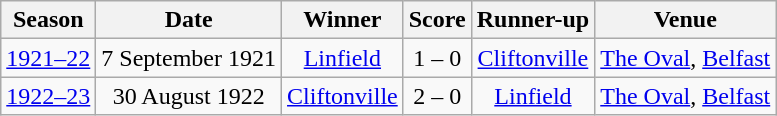<table class="wikitable">
<tr>
<th>Season</th>
<th>Date</th>
<th>Winner</th>
<th>Score</th>
<th>Runner-up</th>
<th>Venue</th>
</tr>
<tr align=center>
<td><a href='#'>1921–22</a></td>
<td>7 September 1921</td>
<td><a href='#'>Linfield</a></td>
<td>1 – 0</td>
<td><a href='#'>Cliftonville</a></td>
<td><a href='#'>The Oval</a>, <a href='#'>Belfast</a></td>
</tr>
<tr align=center>
<td><a href='#'>1922–23</a></td>
<td>30 August 1922</td>
<td><a href='#'>Cliftonville</a></td>
<td>2 – 0</td>
<td><a href='#'>Linfield</a></td>
<td><a href='#'>The Oval</a>, <a href='#'>Belfast</a></td>
</tr>
</table>
